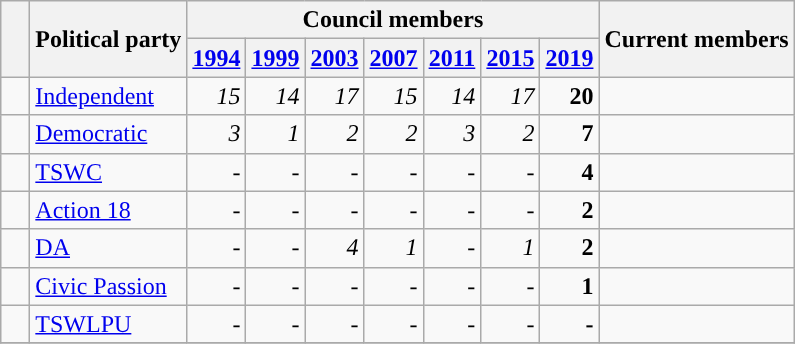<table class="wikitable">
<tr>
<th rowspan="2">   </th>
<th rowspan="2">Political party</th>
<th colspan="7">Council members</th>
<th colspan="25" rowspan="2">Current members</th>
</tr>
<tr>
<th><a href='#'>1994</a></th>
<th><a href='#'>1999</a></th>
<th><a href='#'>2003</a></th>
<th><a href='#'>2007</a></th>
<th><a href='#'>2011</a></th>
<th><a href='#'>2015</a></th>
<th><a href='#'>2019</a></th>
</tr>
<tr>
<td bgcolor=> </td>
<td><a href='#'>Independent</a></td>
<td style="text-align: right"><em>15</em></td>
<td style="text-align: right"><em>14</em></td>
<td style="text-align: right"><em>17</em></td>
<td style="text-align: right"><em>15</em></td>
<td style="text-align: right"><em>14</em></td>
<td style="text-align: right"><em>17</em></td>
<td style="text-align: right"><strong>20</strong></td>
<td></td>
</tr>
<tr>
<td bgcolor=> </td>
<td><a href='#'>Democratic</a></td>
<td style="text-align: right"><em>3</em></td>
<td style="text-align: right"><em>1</em></td>
<td style="text-align: right"><em>2</em></td>
<td style="text-align: right"><em>2</em></td>
<td style="text-align: right"><em>3</em></td>
<td style="text-align: right"><em>2</em></td>
<td style="text-align: right"><strong>7</strong></td>
<td></td>
</tr>
<tr>
<td style="background-color:"> </td>
<td><a href='#'>TSWC</a></td>
<td style="text-align: right"><em>-</em></td>
<td style="text-align: right"><em>-</em></td>
<td style="text-align: right"><em>-</em></td>
<td style="text-align: right"><em>-</em></td>
<td style="text-align: right"><em>-</em></td>
<td style="text-align: right"><em>-</em></td>
<td style="text-align: right"><strong>4</strong></td>
<td></td>
</tr>
<tr>
<td style="background-color:"> </td>
<td><a href='#'>Action 18</a></td>
<td style="text-align: right"><em>-</em></td>
<td style="text-align: right"><em>-</em></td>
<td style="text-align: right"><em>-</em></td>
<td style="text-align: right"><em>-</em></td>
<td style="text-align: right"><em>-</em></td>
<td style="text-align: right"><em>-</em></td>
<td style="text-align: right"><strong>2</strong></td>
<td></td>
</tr>
<tr>
<td style="background-color:"> </td>
<td><a href='#'>DA</a></td>
<td style="text-align: right"><em>-</em></td>
<td style="text-align: right"><em>-</em></td>
<td style="text-align: right"><em>4</em></td>
<td style="text-align: right"><em>1</em></td>
<td style="text-align: right"><em>-</em></td>
<td style="text-align: right"><em>1</em></td>
<td style="text-align: right"><strong>2</strong></td>
<td></td>
</tr>
<tr>
<td style="background-color:"> </td>
<td><a href='#'>Civic Passion</a></td>
<td style="text-align: right"><em>-</em></td>
<td style="text-align: right"><em>-</em></td>
<td style="text-align: right"><em>-</em></td>
<td style="text-align: right"><em>-</em></td>
<td style="text-align: right"><em>-</em></td>
<td style="text-align: right"><em>-</em></td>
<td style="text-align: right"><strong>1</strong></td>
<td></td>
</tr>
<tr>
<td style="background-color:"> </td>
<td><a href='#'>TSWLPU</a></td>
<td style="text-align: right"><em>-</em></td>
<td style="text-align: right"><em>-</em></td>
<td style="text-align: right"><em>-</em></td>
<td style="text-align: right"><em>-</em></td>
<td style="text-align: right"><em>-</em></td>
<td style="text-align: right"><em>-</em></td>
<td style="text-align: right"><strong>-</strong></td>
<td></td>
</tr>
<tr>
</tr>
</table>
